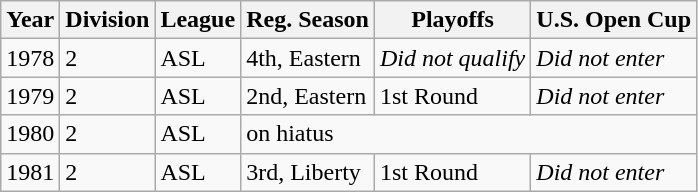<table class="wikitable">
<tr>
<th>Year</th>
<th>Division</th>
<th>League</th>
<th>Reg. Season</th>
<th>Playoffs</th>
<th>U.S. Open Cup</th>
</tr>
<tr>
<td>1978</td>
<td>2</td>
<td>ASL</td>
<td>4th, Eastern</td>
<td><em>Did not qualify</em></td>
<td><em>Did not enter</em></td>
</tr>
<tr>
<td>1979</td>
<td>2</td>
<td>ASL</td>
<td>2nd, Eastern</td>
<td>1st Round</td>
<td><em>Did not enter</em></td>
</tr>
<tr>
<td>1980</td>
<td>2</td>
<td>ASL</td>
<td colspan=3>on hiatus</td>
</tr>
<tr>
<td>1981</td>
<td>2</td>
<td>ASL</td>
<td>3rd, Liberty</td>
<td>1st Round</td>
<td><em>Did not enter</em></td>
</tr>
</table>
